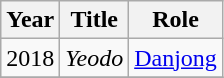<table class="wikitable">
<tr>
<th>Year</th>
<th>Title</th>
<th>Role</th>
</tr>
<tr>
<td>2018</td>
<td><em>Yeodo</em></td>
<td><a href='#'>Danjong</a></td>
</tr>
<tr>
</tr>
</table>
